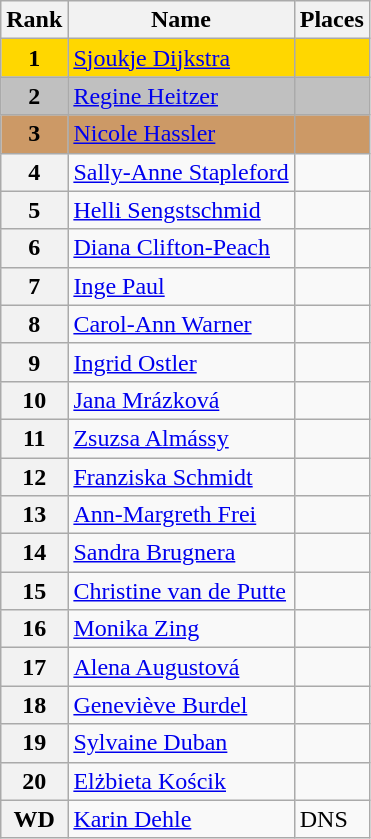<table class="wikitable">
<tr>
<th>Rank</th>
<th>Name</th>
<th>Places</th>
</tr>
<tr bgcolor="gold">
<td align="center"><strong>1</strong></td>
<td> <a href='#'>Sjoukje Dijkstra</a></td>
<td></td>
</tr>
<tr bgcolor="silver">
<td align="center"><strong>2</strong></td>
<td> <a href='#'>Regine Heitzer</a></td>
<td></td>
</tr>
<tr bgcolor="cc9966">
<td align="center"><strong>3</strong></td>
<td> <a href='#'>Nicole Hassler</a></td>
<td></td>
</tr>
<tr>
<th>4</th>
<td> <a href='#'>Sally-Anne Stapleford</a></td>
<td></td>
</tr>
<tr>
<th>5</th>
<td> <a href='#'>Helli Sengstschmid</a></td>
<td></td>
</tr>
<tr>
<th>6</th>
<td> <a href='#'>Diana Clifton-Peach</a></td>
<td></td>
</tr>
<tr>
<th>7</th>
<td> <a href='#'>Inge Paul</a></td>
<td></td>
</tr>
<tr>
<th>8</th>
<td> <a href='#'>Carol-Ann Warner</a></td>
<td></td>
</tr>
<tr>
<th>9</th>
<td> <a href='#'>Ingrid Ostler</a></td>
<td></td>
</tr>
<tr>
<th>10</th>
<td> <a href='#'>Jana Mrázková</a></td>
<td></td>
</tr>
<tr>
<th>11</th>
<td> <a href='#'>Zsuzsa Almássy</a></td>
<td></td>
</tr>
<tr>
<th>12</th>
<td> <a href='#'>Franziska Schmidt</a></td>
<td></td>
</tr>
<tr>
<th>13</th>
<td> <a href='#'>Ann-Margreth Frei</a></td>
<td></td>
</tr>
<tr>
<th>14</th>
<td> <a href='#'>Sandra Brugnera</a></td>
<td></td>
</tr>
<tr>
<th>15</th>
<td> <a href='#'>Christine van de Putte</a></td>
<td></td>
</tr>
<tr>
<th>16</th>
<td> <a href='#'>Monika Zing</a></td>
<td></td>
</tr>
<tr>
<th>17</th>
<td> <a href='#'>Alena Augustová</a></td>
<td></td>
</tr>
<tr>
<th>18</th>
<td> <a href='#'>Geneviève Burdel</a></td>
<td></td>
</tr>
<tr>
<th>19</th>
<td> <a href='#'>Sylvaine Duban</a></td>
<td></td>
</tr>
<tr>
<th>20</th>
<td> <a href='#'>Elżbieta Kościk</a></td>
<td></td>
</tr>
<tr>
<th>WD</th>
<td> <a href='#'>Karin Dehle</a></td>
<td>DNS</td>
</tr>
</table>
